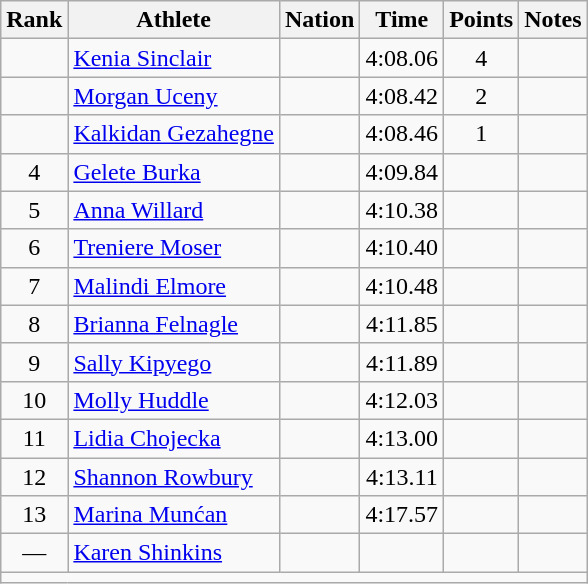<table class="wikitable mw-datatable sortable" style="text-align:center;">
<tr>
<th>Rank</th>
<th>Athlete</th>
<th>Nation</th>
<th>Time</th>
<th>Points</th>
<th>Notes</th>
</tr>
<tr>
<td></td>
<td align=left><a href='#'>Kenia Sinclair</a></td>
<td align=left></td>
<td>4:08.06</td>
<td>4</td>
<td></td>
</tr>
<tr>
<td></td>
<td align=left><a href='#'>Morgan Uceny</a></td>
<td align=left></td>
<td>4:08.42</td>
<td>2</td>
<td></td>
</tr>
<tr>
<td></td>
<td align=left><a href='#'>Kalkidan Gezahegne</a></td>
<td align=left></td>
<td>4:08.46</td>
<td>1</td>
<td></td>
</tr>
<tr>
<td>4</td>
<td align=left><a href='#'>Gelete Burka</a></td>
<td align=left></td>
<td>4:09.84</td>
<td></td>
<td></td>
</tr>
<tr>
<td>5</td>
<td align=left><a href='#'>Anna Willard</a></td>
<td align=left></td>
<td>4:10.38</td>
<td></td>
<td></td>
</tr>
<tr>
<td>6</td>
<td align=left><a href='#'>Treniere Moser</a></td>
<td align=left></td>
<td>4:10.40</td>
<td></td>
<td></td>
</tr>
<tr>
<td>7</td>
<td align=left><a href='#'>Malindi Elmore</a></td>
<td align=left></td>
<td>4:10.48</td>
<td></td>
<td></td>
</tr>
<tr>
<td>8</td>
<td align=left><a href='#'>Brianna Felnagle</a></td>
<td align=left></td>
<td>4:11.85</td>
<td></td>
<td></td>
</tr>
<tr>
<td>9</td>
<td align=left><a href='#'>Sally Kipyego</a></td>
<td align=left></td>
<td>4:11.89</td>
<td></td>
<td></td>
</tr>
<tr>
<td>10</td>
<td align=left><a href='#'>Molly Huddle</a></td>
<td align=left></td>
<td>4:12.03</td>
<td></td>
<td></td>
</tr>
<tr>
<td>11</td>
<td align=left><a href='#'>Lidia Chojecka</a></td>
<td align=left></td>
<td>4:13.00</td>
<td></td>
<td></td>
</tr>
<tr>
<td>12</td>
<td align=left><a href='#'>Shannon Rowbury</a></td>
<td align=left></td>
<td>4:13.11</td>
<td></td>
<td></td>
</tr>
<tr>
<td>13</td>
<td align=left><a href='#'>Marina Munćan</a></td>
<td align=left></td>
<td>4:17.57</td>
<td></td>
<td></td>
</tr>
<tr>
<td>—</td>
<td align=left><a href='#'>Karen Shinkins</a></td>
<td align=left></td>
<td></td>
<td></td>
<td></td>
</tr>
<tr class="sortbottom">
<td colspan=6></td>
</tr>
</table>
